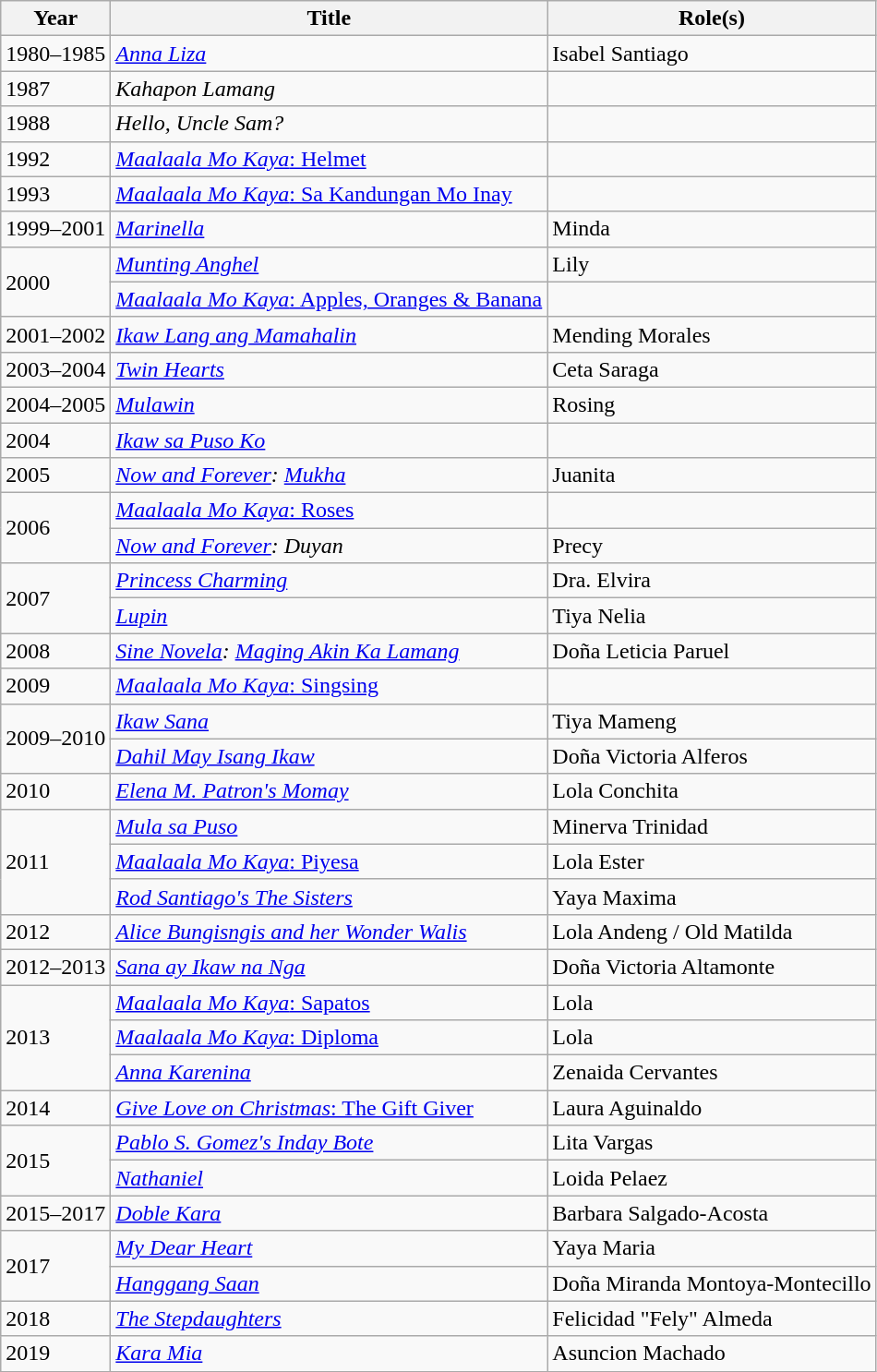<table class="wikitable sortable">
<tr>
<th>Year</th>
<th>Title</th>
<th>Role(s)</th>
</tr>
<tr>
<td>1980–1985</td>
<td><em><a href='#'>Anna Liza</a></em></td>
<td>Isabel Santiago</td>
</tr>
<tr>
<td>1987</td>
<td><em>Kahapon Lamang</em></td>
<td></td>
</tr>
<tr>
<td>1988</td>
<td><em>Hello, Uncle Sam?</em></td>
<td></td>
</tr>
<tr>
<td>1992</td>
<td><a href='#'><em>Maalaala Mo Kaya</em>: Helmet</a></td>
<td></td>
</tr>
<tr>
<td>1993</td>
<td><a href='#'><em>Maalaala Mo Kaya</em>: Sa Kandungan Mo Inay</a></td>
<td></td>
</tr>
<tr>
<td>1999–2001</td>
<td><em><a href='#'>Marinella</a></em></td>
<td>Minda</td>
</tr>
<tr>
<td rowspan="2">2000</td>
<td><em><a href='#'>Munting Anghel</a></em></td>
<td>Lily</td>
</tr>
<tr>
<td><a href='#'><em>Maalaala Mo Kaya</em>: Apples, Oranges & Banana</a></td>
<td></td>
</tr>
<tr>
<td>2001–2002</td>
<td><em><a href='#'>Ikaw Lang ang Mamahalin</a></em></td>
<td>Mending Morales</td>
</tr>
<tr>
<td>2003–2004</td>
<td><em><a href='#'>Twin Hearts</a></em></td>
<td>Ceta Saraga</td>
</tr>
<tr>
<td>2004–2005</td>
<td><em><a href='#'>Mulawin</a></em></td>
<td>Rosing</td>
</tr>
<tr>
<td>2004</td>
<td><em><a href='#'>Ikaw sa Puso Ko</a></em></td>
<td></td>
</tr>
<tr>
<td>2005</td>
<td><em><a href='#'>Now and Forever</a>: <a href='#'>Mukha</a></em></td>
<td>Juanita</td>
</tr>
<tr>
<td rowspan="2">2006</td>
<td><a href='#'><em>Maalaala Mo Kaya</em>: Roses</a></td>
<td></td>
</tr>
<tr>
<td><em><a href='#'>Now and Forever</a>: Duyan</em></td>
<td>Precy</td>
</tr>
<tr>
<td rowspan="2">2007</td>
<td><em><a href='#'>Princess Charming</a></em></td>
<td>Dra. Elvira</td>
</tr>
<tr>
<td><em><a href='#'>Lupin</a></em></td>
<td>Tiya Nelia</td>
</tr>
<tr>
<td>2008</td>
<td><em><a href='#'>Sine Novela</a>: <a href='#'>Maging Akin Ka Lamang</a></em></td>
<td>Doña Leticia Paruel</td>
</tr>
<tr>
<td>2009</td>
<td><a href='#'><em>Maalaala Mo Kaya</em>: Singsing</a></td>
<td></td>
</tr>
<tr>
<td rowspan="2">2009–2010</td>
<td><em><a href='#'>Ikaw Sana</a></em></td>
<td>Tiya Mameng</td>
</tr>
<tr>
<td><em><a href='#'>Dahil May Isang Ikaw</a></em></td>
<td>Doña Victoria Alferos</td>
</tr>
<tr>
<td>2010</td>
<td><em><a href='#'>Elena M. Patron's Momay</a></em></td>
<td>Lola Conchita</td>
</tr>
<tr>
<td rowspan="3">2011</td>
<td><em><a href='#'>Mula sa Puso</a></em></td>
<td>Minerva Trinidad</td>
</tr>
<tr>
<td><a href='#'><em>Maalaala Mo Kaya</em>: Piyesa</a></td>
<td>Lola Ester</td>
</tr>
<tr>
<td><em><a href='#'>Rod Santiago's The Sisters</a></em></td>
<td>Yaya Maxima</td>
</tr>
<tr>
<td>2012</td>
<td><em><a href='#'>Alice Bungisngis and her Wonder Walis</a></em></td>
<td>Lola Andeng / Old Matilda</td>
</tr>
<tr>
<td>2012–2013</td>
<td><em><a href='#'>Sana ay Ikaw na Nga</a></em></td>
<td>Doña Victoria Altamonte</td>
</tr>
<tr>
<td rowspan="3">2013</td>
<td><a href='#'><em>Maalaala Mo Kaya</em>: Sapatos</a></td>
<td>Lola</td>
</tr>
<tr>
<td><a href='#'><em>Maalaala Mo Kaya</em>: Diploma</a></td>
<td>Lola</td>
</tr>
<tr>
<td><em><a href='#'>Anna Karenina</a></em></td>
<td>Zenaida Cervantes</td>
</tr>
<tr>
<td>2014</td>
<td><a href='#'><em>Give Love on Christmas</em>: The Gift Giver</a></td>
<td>Laura Aguinaldo</td>
</tr>
<tr>
<td rowspan="2">2015</td>
<td><em><a href='#'>Pablo S. Gomez's Inday Bote</a></em></td>
<td>Lita Vargas</td>
</tr>
<tr>
<td><em><a href='#'>Nathaniel</a></em></td>
<td>Loida Pelaez</td>
</tr>
<tr>
<td>2015–2017</td>
<td><em><a href='#'>Doble Kara</a></em></td>
<td>Barbara Salgado-Acosta</td>
</tr>
<tr>
<td rowspan="2">2017</td>
<td><em><a href='#'>My Dear Heart</a></em></td>
<td>Yaya Maria</td>
</tr>
<tr>
<td><em><a href='#'>Hanggang Saan</a></em></td>
<td>Doña Miranda Montoya-Montecillo</td>
</tr>
<tr>
<td>2018</td>
<td><em><a href='#'>The Stepdaughters</a></em></td>
<td>Felicidad "Fely" Almeda</td>
</tr>
<tr>
<td>2019</td>
<td><em><a href='#'>Kara Mia</a></em></td>
<td>Asuncion Machado</td>
</tr>
</table>
